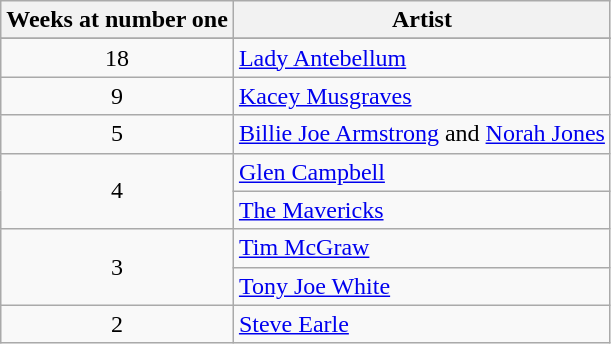<table class="wikitable plainrowheaders sortable">
<tr>
<th scope=col>Weeks at number one</th>
<th scope=col>Artist</th>
</tr>
<tr class=unsortable>
</tr>
<tr>
<td align="center">18</td>
<td><a href='#'>Lady Antebellum</a></td>
</tr>
<tr>
<td align="center">9</td>
<td><a href='#'>Kacey Musgraves</a></td>
</tr>
<tr>
<td align="center">5</td>
<td><a href='#'>Billie Joe Armstrong</a> and <a href='#'>Norah Jones</a></td>
</tr>
<tr>
<td align="center" rowspan=2>4</td>
<td><a href='#'>Glen Campbell</a></td>
</tr>
<tr>
<td><a href='#'>The Mavericks</a></td>
</tr>
<tr>
<td align="center" rowspan=2>3</td>
<td><a href='#'>Tim McGraw</a></td>
</tr>
<tr>
<td><a href='#'>Tony Joe White</a></td>
</tr>
<tr>
<td align="center">2</td>
<td><a href='#'>Steve Earle</a></td>
</tr>
</table>
